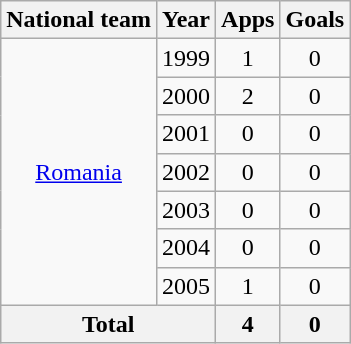<table class="wikitable" style="text-align:center">
<tr>
<th>National team</th>
<th>Year</th>
<th>Apps</th>
<th>Goals</th>
</tr>
<tr>
<td rowspan="7"><a href='#'>Romania</a></td>
<td>1999</td>
<td>1</td>
<td>0</td>
</tr>
<tr>
<td>2000</td>
<td>2</td>
<td>0</td>
</tr>
<tr>
<td>2001</td>
<td>0</td>
<td>0</td>
</tr>
<tr>
<td>2002</td>
<td>0</td>
<td>0</td>
</tr>
<tr>
<td>2003</td>
<td>0</td>
<td>0</td>
</tr>
<tr>
<td>2004</td>
<td>0</td>
<td>0</td>
</tr>
<tr>
<td>2005</td>
<td>1</td>
<td>0</td>
</tr>
<tr>
<th colspan="2">Total</th>
<th>4</th>
<th>0</th>
</tr>
</table>
